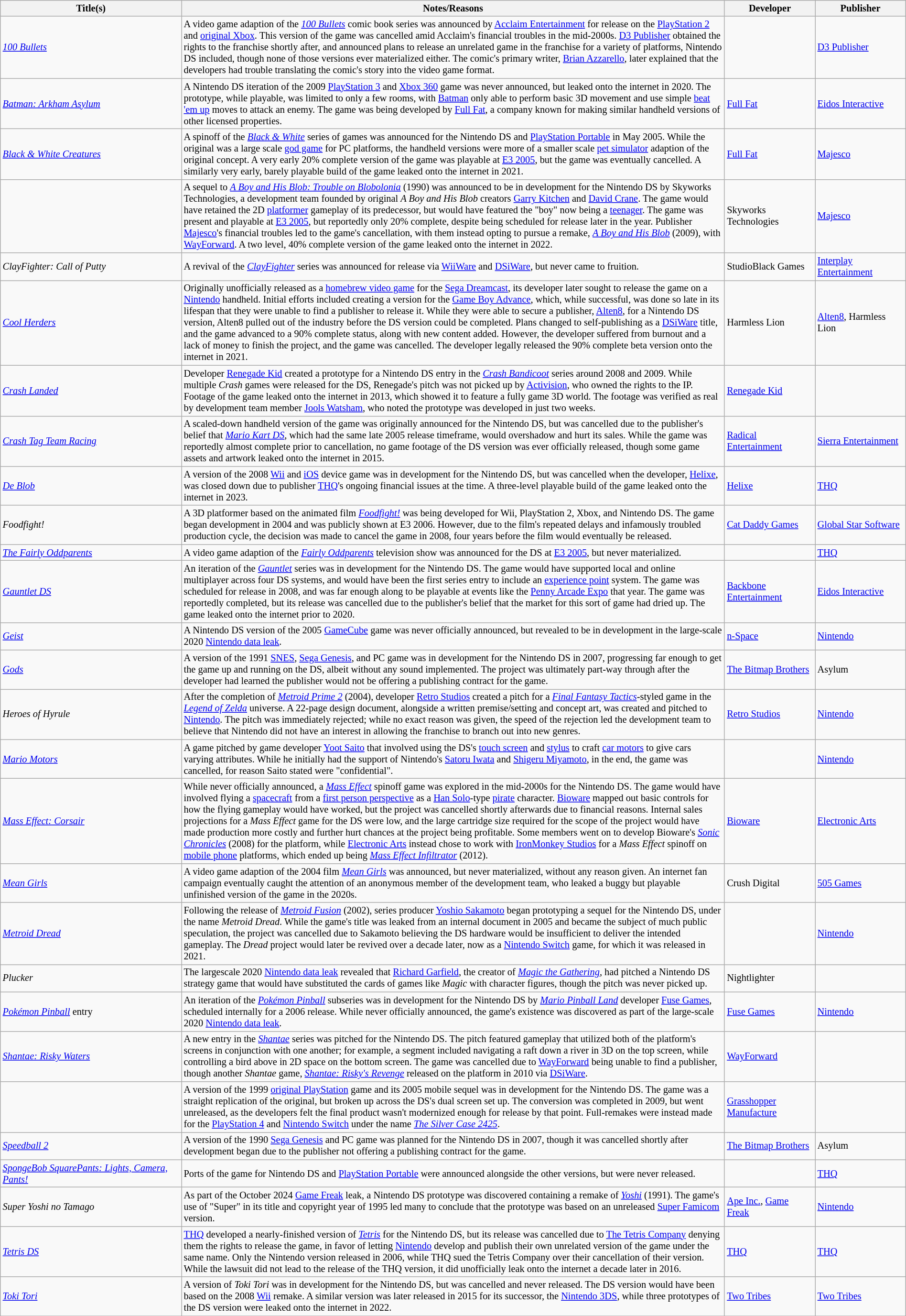<table class="wikitable sortable" id="softwarelist" style="width:100%; font-size:85%;">
<tr>
<th width=20%>Title(s)</th>
<th width=60% class="unsortable">Notes/Reasons</th>
<th width=10%>Developer</th>
<th width=10%>Publisher</th>
</tr>
<tr>
<td id="0–9"><em><a href='#'>100 Bullets</a></em></td>
<td>A video game adaption of the <em><a href='#'>100 Bullets</a></em> comic book series was announced by <a href='#'>Acclaim Entertainment</a> for release on the <a href='#'>PlayStation 2</a> and <a href='#'>original Xbox</a>. This version of the game was cancelled amid Acclaim's financial troubles in the mid-2000s. <a href='#'>D3 Publisher</a> obtained the rights to the franchise shortly after, and announced plans to release an unrelated game in the franchise for a variety of platforms, Nintendo DS included, though none of those versions ever materialized either. The comic's primary writer, <a href='#'>Brian Azzarello</a>, later explained that the developers had trouble translating the comic's story into the video game format.</td>
<td></td>
<td><a href='#'>D3 Publisher</a></td>
</tr>
<tr>
<td id="B"><em><a href='#'>Batman: Arkham Asylum</a></em></td>
<td>A Nintendo DS iteration of the 2009 <a href='#'>PlayStation 3</a> and <a href='#'>Xbox 360</a> game was never announced, but leaked onto the internet in 2020. The prototype, while playable, was limited to only a few rooms, with <a href='#'>Batman</a> only able to perform basic 3D movement and use simple <a href='#'>beat 'em up</a> moves to attack an enemy. The game was being developed by <a href='#'>Full Fat</a>, a company known for making similar handheld versions of other licensed properties.</td>
<td><a href='#'>Full Fat</a></td>
<td><a href='#'>Eidos Interactive</a></td>
</tr>
<tr>
<td><em><a href='#'>Black & White Creatures</a></em></td>
<td>A spinoff of the <em><a href='#'>Black & White</a></em> series of games was announced for the Nintendo DS and <a href='#'>PlayStation Portable</a> in May 2005. While the original was a large scale <a href='#'>god game</a> for PC platforms, the handheld versions were more of a smaller scale <a href='#'>pet simulator</a> adaption of the original concept. A very early 20% complete version of the game was playable at <a href='#'>E3 2005</a>, but the game was eventually cancelled. A similarly very early, barely playable build of the game leaked onto the internet in 2021.</td>
<td><a href='#'>Full Fat</a></td>
<td><a href='#'>Majesco</a></td>
</tr>
<tr>
<td></td>
<td>A sequel to <em><a href='#'>A Boy and His Blob: Trouble on Blobolonia</a></em> (1990) was announced to be in development for the Nintendo DS by Skyworks Technologies, a development team founded by original <em>A Boy and His Blob</em> creators <a href='#'>Garry Kitchen</a> and <a href='#'>David Crane</a>. The game would have retained the 2D <a href='#'>platformer</a> gameplay of its predecessor, but would have featured the "boy" now being a <a href='#'>teenager</a>. The game was present and playable at <a href='#'>E3 2005</a>, but reportedly only 20% complete, despite being scheduled for release later in the year. Publisher <a href='#'>Majesco</a>'s financial troubles led to the game's cancellation, with them instead opting to pursue a remake, <em><a href='#'>A Boy and His Blob</a></em> (2009), with <a href='#'>WayForward</a>. A two level, 40% complete version of the game leaked onto the internet in 2022.</td>
<td>Skyworks Technologies</td>
<td><a href='#'>Majesco</a></td>
</tr>
<tr>
<td id="C"><em>ClayFighter: Call of Putty</em></td>
<td>A revival of the <em><a href='#'>ClayFighter</a></em> series was announced for release via <a href='#'>WiiWare</a> and <a href='#'>DSiWare</a>, but never came to fruition.</td>
<td>StudioBlack Games</td>
<td><a href='#'>Interplay Entertainment</a></td>
</tr>
<tr>
<td><em><a href='#'>Cool Herders</a></em></td>
<td>Originally unofficially released as a <a href='#'>homebrew video game</a> for the <a href='#'>Sega Dreamcast</a>, its developer later sought to release the game on a <a href='#'>Nintendo</a> handheld. Initial efforts included creating a version for the <a href='#'>Game Boy Advance</a>, which, while successful, was done so late in its lifespan that they were unable to find a publisher to release it. While they were able to secure a publisher, <a href='#'>Alten8</a>, for a Nintendo DS version, Alten8 pulled out of the industry before the DS version could be completed. Plans changed to self-publishing as a <a href='#'>DSiWare</a> title, and the game advanced to a 90% complete status, along with new content added. However, the developer suffered from burnout and a lack of money to finish the project, and the game was cancelled. The developer legally released the 90% complete beta version onto the internet in 2021.</td>
<td>Harmless Lion</td>
<td><a href='#'>Alten8</a>, Harmless Lion</td>
</tr>
<tr>
<td><em><a href='#'>Crash Landed</a></em></td>
<td>Developer <a href='#'>Renegade Kid</a> created a prototype for a Nintendo DS entry in the <em><a href='#'>Crash Bandicoot</a></em> series around 2008 and 2009. While multiple <em>Crash</em> games were released for the DS, Renegade's pitch was not picked up by <a href='#'>Activision</a>, who owned the rights to the IP. Footage of the game leaked onto the internet in 2013, which showed it to feature a fully game 3D world. The footage was verified as real by development team member <a href='#'>Jools Watsham</a>, who noted the prototype was developed in just two weeks.</td>
<td><a href='#'>Renegade Kid</a></td>
<td></td>
</tr>
<tr>
<td><em><a href='#'>Crash Tag Team Racing</a></em></td>
<td>A scaled-down handheld version of the game was originally announced for the Nintendo DS, but was cancelled due to the publisher's belief that <em><a href='#'>Mario Kart DS</a></em>, which had the same late 2005 release timeframe, would overshadow and hurt its sales. While the game was reportedly almost complete prior to cancellation, no game footage of the DS version was ever officially released, though some game assets and artwork leaked onto the internet in 2015.</td>
<td><a href='#'>Radical Entertainment</a></td>
<td><a href='#'>Sierra Entertainment</a></td>
</tr>
<tr>
<td id="D"><em><a href='#'>De Blob</a></em></td>
<td>A version of the 2008 <a href='#'>Wii</a> and <a href='#'>iOS</a> device game was in development for the Nintendo DS, but was cancelled when the developer, <a href='#'>Helixe</a>, was closed down due to publisher <a href='#'>THQ</a>'s ongoing financial issues at the time. A three-level playable build of the game leaked onto the internet in 2023.</td>
<td><a href='#'>Helixe</a></td>
<td><a href='#'>THQ</a></td>
</tr>
<tr>
<td id="F"><em>Foodfight!</em></td>
<td>A 3D platformer based on the animated film <em><a href='#'>Foodfight!</a></em> was being developed for Wii, PlayStation 2, Xbox, and Nintendo DS. The game began development in 2004 and was publicly shown at E3 2006. However, due to the film's repeated delays and infamously troubled production cycle, the decision was made to cancel the game in 2008, four years before the film would eventually be released.</td>
<td><a href='#'>Cat Daddy Games</a></td>
<td><a href='#'>Global Star Software</a></td>
</tr>
<tr>
<td><em><a href='#'>The Fairly Oddparents</a></em></td>
<td>A video game adaption of the <em><a href='#'>Fairly Oddparents</a></em> television show was announced for the DS at <a href='#'>E3 2005</a>, but never materialized.</td>
<td></td>
<td><a href='#'>THQ</a></td>
</tr>
<tr>
<td id="G"><em><a href='#'>Gauntlet DS</a></em></td>
<td>An iteration of the <em><a href='#'>Gauntlet</a></em> series was in development for the Nintendo DS. The game would have supported local and online multiplayer across four DS systems, and would have been the first series entry to include an <a href='#'>experience point</a> system. The game was scheduled for release in 2008, and was far enough along to be playable at events like the <a href='#'>Penny Arcade Expo</a> that year. The game was reportedly completed, but its release was cancelled due to the publisher's belief that the market for this sort of game had dried up. The game leaked onto the internet prior to 2020.</td>
<td><a href='#'>Backbone Entertainment</a></td>
<td><a href='#'>Eidos Interactive</a></td>
</tr>
<tr>
<td><em><a href='#'>Geist</a></em></td>
<td>A Nintendo DS version of the 2005 <a href='#'>GameCube</a> game was never officially announced, but revealed to be in development in the large-scale 2020 <a href='#'>Nintendo data leak</a>.</td>
<td><a href='#'>n-Space</a></td>
<td><a href='#'>Nintendo</a></td>
</tr>
<tr>
<td><em><a href='#'>Gods</a></em></td>
<td>A version of the 1991 <a href='#'>SNES</a>, <a href='#'>Sega Genesis</a>, and PC game was in development for the Nintendo DS in 2007, progressing far enough to get the game up and running on the DS, albeit without any sound implemented. The project was ultimately part-way through after the developer had learned the publisher would not be offering a publishing contract for the game.</td>
<td><a href='#'>The Bitmap Brothers</a></td>
<td>Asylum</td>
</tr>
<tr>
<td id="H"><em>Heroes of Hyrule</em></td>
<td>After the completion of <em><a href='#'>Metroid Prime 2</a></em> (2004), developer <a href='#'>Retro Studios</a> created a pitch for a <em><a href='#'>Final Fantasy Tactics</a></em>-styled game in the <em><a href='#'>Legend of Zelda</a></em> universe. A 22-page design document, alongside a written premise/setting and concept art, was created and pitched to <a href='#'>Nintendo</a>. The pitch was immediately rejected; while no exact reason was given, the speed of the rejection led the development team to believe that Nintendo did not have an interest in allowing the franchise to branch out into new genres.</td>
<td><a href='#'>Retro Studios</a></td>
<td><a href='#'>Nintendo</a></td>
</tr>
<tr>
<td id="M"><em><a href='#'>Mario Motors</a></em></td>
<td>A game pitched by game developer <a href='#'>Yoot Saito</a> that involved using the DS's <a href='#'>touch screen</a> and <a href='#'>stylus</a> to craft <a href='#'>car motors</a> to give cars varying attributes. While he initially had the support of Nintendo's <a href='#'>Satoru Iwata</a> and <a href='#'>Shigeru Miyamoto</a>, in the end, the game was cancelled, for reason Saito stated were "confidential".</td>
<td></td>
<td><a href='#'>Nintendo</a></td>
</tr>
<tr>
<td><em><a href='#'>Mass Effect: Corsair</a></em></td>
<td>While never officially announced, a <em><a href='#'>Mass Effect</a></em> spinoff game was explored in the mid-2000s for the Nintendo DS. The game would have involved flying a <a href='#'>spacecraft</a> from a <a href='#'>first person perspective</a> as a <a href='#'>Han Solo</a>-type <a href='#'>pirate</a> character. <a href='#'>Bioware</a> mapped out basic controls for how the flying gameplay would have worked, but the project was cancelled shortly afterwards due to financial reasons. Internal sales projections for a <em>Mass Effect</em> game for the DS were low, and the large cartridge size required for the scope of the project would have made production more costly and further hurt chances at the project being profitable. Some members went on to develop Bioware's <em><a href='#'>Sonic Chronicles</a></em> (2008) for the platform, while <a href='#'>Electronic Arts</a> instead chose to work with <a href='#'>IronMonkey Studios</a> for a <em>Mass Effect</em> spinoff on <a href='#'>mobile phone</a> platforms, which ended up being <em><a href='#'>Mass Effect Infiltrator</a></em> (2012).</td>
<td><a href='#'>Bioware</a></td>
<td><a href='#'>Electronic Arts</a></td>
</tr>
<tr>
<td><em><a href='#'>Mean Girls</a></em></td>
<td>A video game adaption of the 2004 film <em><a href='#'>Mean Girls</a></em> was announced, but never materialized, without any reason given. An internet fan campaign eventually caught the attention of an anonymous member of the development team, who leaked a buggy but playable unfinished version of the game in the 2020s.</td>
<td>Crush Digital</td>
<td><a href='#'>505 Games</a></td>
</tr>
<tr>
<td><em><a href='#'>Metroid Dread</a></em></td>
<td>Following the release of <em><a href='#'>Metroid Fusion</a></em> (2002), series producer <a href='#'>Yoshio Sakamoto</a> began prototyping a sequel for the Nintendo DS, under the name <em>Metroid Dread</em>. While the game's title was leaked from an internal document in 2005 and became the subject of much public speculation, the project was cancelled due to Sakamoto believing the DS hardware would be insufficient to deliver the intended gameplay. The <em>Dread</em> project would later be revived over a decade later, now as a <a href='#'>Nintendo Switch</a> game, for which it was released in 2021.</td>
<td></td>
<td><a href='#'>Nintendo</a></td>
</tr>
<tr>
<td id="P"><em>Plucker</em></td>
<td>The largescale 2020 <a href='#'>Nintendo data leak</a> revealed that <a href='#'>Richard Garfield</a>, the creator of <em><a href='#'>Magic the Gathering</a></em>, had pitched a Nintendo DS strategy game that would have substituted the cards of games like <em>Magic</em> with character figures, though the pitch was never picked up.</td>
<td>Nightlighter</td>
<td></td>
</tr>
<tr>
<td><em><a href='#'>Pokémon Pinball</a></em> entry</td>
<td>An iteration of the <em><a href='#'>Pokémon Pinball</a></em> subseries was in development for the Nintendo DS by <em><a href='#'>Mario Pinball Land</a></em> developer <a href='#'>Fuse Games</a>, scheduled internally for a 2006 release. While never officially announced, the game's existence was discovered as part of the large-scale 2020 <a href='#'>Nintendo data leak</a>.</td>
<td><a href='#'>Fuse Games</a></td>
<td><a href='#'>Nintendo</a></td>
</tr>
<tr>
<td id="S"><em><a href='#'>Shantae: Risky Waters</a></em></td>
<td>A new entry in the <em><a href='#'>Shantae</a></em> series was pitched for the Nintendo DS. The pitch featured gameplay that utilized both of the platform's screens in conjunction with one another; for example, a segment included navigating a raft down a river in 3D on the top screen, while controlling a bird above in 2D space on the bottom screen. The game was cancelled due to <a href='#'>WayForward</a> being unable to find a publisher, though another <em>Shantae</em> game, <em><a href='#'>Shantae: Risky's Revenge</a></em> released on the platform in 2010 via <a href='#'>DSiWare</a>.</td>
<td><a href='#'>WayForward</a></td>
<td></td>
</tr>
<tr>
<td></td>
<td>A version of the 1999 <a href='#'>original PlayStation</a> game and its 2005 mobile sequel was in development for the Nintendo DS. The game was a straight replication of the original, but broken up across the DS's dual screen set up. The conversion was completed in 2009, but went unreleased, as the developers felt the final product wasn't modernized enough for release by that point. Full-remakes were instead made for the <a href='#'>PlayStation 4</a> and <a href='#'>Nintendo Switch</a> under the name <em><a href='#'>The Silver Case 2425</a></em>.</td>
<td><a href='#'>Grasshopper Manufacture</a></td>
<td></td>
</tr>
<tr>
<td><em><a href='#'>Speedball 2</a></em></td>
<td>A version of the 1990 <a href='#'>Sega Genesis</a> and PC game was planned for the Nintendo DS in 2007, though it was cancelled shortly after development began due to the publisher not offering a publishing contract for the game.</td>
<td><a href='#'>The Bitmap Brothers</a></td>
<td>Asylum</td>
</tr>
<tr>
<td><em><a href='#'>SpongeBob SquarePants: Lights, Camera, Pants!</a></em></td>
<td>Ports of the game for Nintendo DS and <a href='#'>PlayStation Portable</a> were announced alongside the other versions, but were never released.</td>
<td></td>
<td><a href='#'>THQ</a></td>
</tr>
<tr>
<td><em>Super Yoshi no Tamago</em></td>
<td>As part of the October 2024 <a href='#'>Game Freak</a> leak, a Nintendo DS prototype was discovered containing a remake of <em><a href='#'>Yoshi</a></em> (1991). The game's use of "Super" in its title and copyright year of 1995 led many to conclude that the prototype was based on an unreleased <a href='#'>Super Famicom</a> version.</td>
<td><a href='#'>Ape Inc.</a>, <a href='#'>Game Freak</a></td>
<td><a href='#'>Nintendo</a></td>
</tr>
<tr>
<td id="T"><em><a href='#'>Tetris DS</a></em></td>
<td><a href='#'>THQ</a> developed a nearly-finished version of <em><a href='#'>Tetris</a></em> for the Nintendo DS, but its release was cancelled due to <a href='#'>The Tetris Company</a> denying them the rights to release the game, in favor of letting <a href='#'>Nintendo</a> develop and publish their own unrelated version of the game under the same name. Only the Nintendo version released in 2006, while THQ sued the Tetris Company over their cancellation of their version. While the lawsuit did not lead to the release of the THQ version, it did unofficially leak onto the internet a decade later in 2016.</td>
<td><a href='#'>THQ</a></td>
<td><a href='#'>THQ</a></td>
</tr>
<tr>
<td><em><a href='#'>Toki Tori</a></em></td>
<td>A version of <em>Toki Tori</em> was in development for the Nintendo DS, but was cancelled and never released. The DS version would have been based on the 2008 <a href='#'>Wii</a> remake. A similar version was later released in 2015 for its successor, the <a href='#'>Nintendo 3DS</a>, while three prototypes of the DS version were leaked onto the internet in 2022.</td>
<td><a href='#'>Two Tribes</a></td>
<td><a href='#'>Two Tribes</a></td>
</tr>
<tr>
</tr>
</table>
